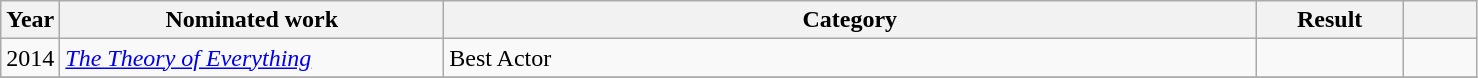<table class=wikitable>
<tr>
<th width=4%>Year</th>
<th width=26%>Nominated work</th>
<th width=55%>Category</th>
<th width=10%>Result</th>
<th width=5%></th>
</tr>
<tr>
<td>2014</td>
<td><em><a href='#'>The Theory of Everything</a></em></td>
<td>Best Actor</td>
<td></td>
<td></td>
</tr>
<tr>
</tr>
</table>
